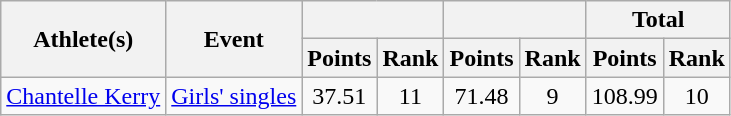<table class="wikitable">
<tr>
<th rowspan="2">Athlete(s)</th>
<th rowspan="2">Event</th>
<th colspan="2"></th>
<th colspan="2"></th>
<th colspan="2">Total</th>
</tr>
<tr>
<th>Points</th>
<th>Rank</th>
<th>Points</th>
<th>Rank</th>
<th>Points</th>
<th>Rank</th>
</tr>
<tr>
<td><a href='#'>Chantelle Kerry</a></td>
<td><a href='#'>Girls' singles</a></td>
<td align="center">37.51</td>
<td align="center">11</td>
<td align="center">71.48</td>
<td align="center">9</td>
<td align="center">108.99</td>
<td align="center">10</td>
</tr>
</table>
